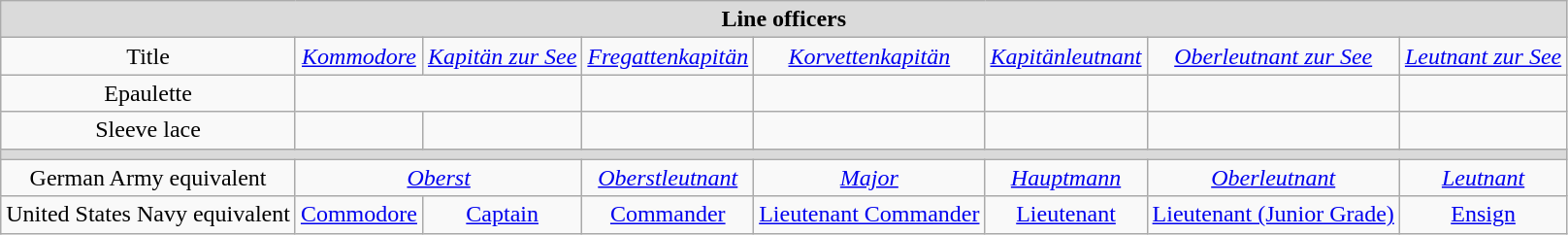<table class="wikitable">
<tr style="text-align:center;">
<th colspan=8 style="background:#dadada">Line officers</th>
</tr>
<tr style="text-align:center;">
<td>Title</td>
<td><em><a href='#'>Kommodore</a></em></td>
<td><em><a href='#'>Kapitän zur See</a></em></td>
<td><em><a href='#'>Fregattenkapitän</a></em></td>
<td><em><a href='#'>Korvettenkapitän</a></em></td>
<td><em><a href='#'>Kapitänleutnant</a></em></td>
<td><em><a href='#'>Oberleutnant zur See</a></em></td>
<td><em><a href='#'>Leutnant zur See</a></em></td>
</tr>
<tr style="text-align:center;">
<td>Epaulette</td>
<td colspan=2></td>
<td></td>
<td></td>
<td></td>
<td></td>
<td></td>
</tr>
<tr style="text-align:center;">
<td>Sleeve lace</td>
<td></td>
<td></td>
<td></td>
<td></td>
<td></td>
<td></td>
<td></td>
</tr>
<tr style="text-align:center;">
<th colspan=8 style="background:#dadada"></th>
</tr>
<tr style="text-align:center;">
<td>German Army equivalent</td>
<td colspan=2><em><a href='#'>Oberst</a></em></td>
<td><em><a href='#'>Oberstleutnant</a></em></td>
<td><em><a href='#'>Major</a></em></td>
<td><em><a href='#'>Hauptmann</a></em></td>
<td><em><a href='#'>Oberleutnant</a></em></td>
<td><em><a href='#'>Leutnant</a></em></td>
</tr>
<tr style="text-align:center;">
<td>United States Navy equivalent</td>
<td><a href='#'>Commodore</a></td>
<td><a href='#'>Captain</a></td>
<td><a href='#'>Commander</a></td>
<td><a href='#'>Lieutenant Commander</a></td>
<td><a href='#'>Lieutenant</a></td>
<td><a href='#'>Lieutenant (Junior Grade)</a></td>
<td><a href='#'>Ensign</a></td>
</tr>
</table>
